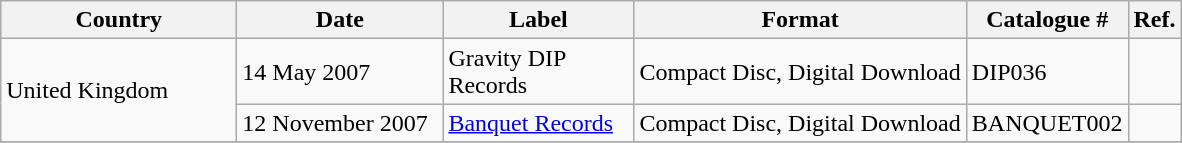<table class="wikitable">
<tr>
<th width="150px">Country</th>
<th width="130px">Date</th>
<th width="120px">Label</th>
<th>Format</th>
<th>Catalogue #</th>
<th>Ref.</th>
</tr>
<tr>
<td rowspan="2">United Kingdom</td>
<td rowspan="1">14 May 2007</td>
<td>Gravity DIP Records</td>
<td>Compact Disc, Digital Download</td>
<td>DIP036</td>
<td></td>
</tr>
<tr>
<td rowspan="1">12 November 2007</td>
<td><a href='#'>Banquet Records</a></td>
<td>Compact Disc, Digital Download</td>
<td>BANQUET002</td>
<td></td>
</tr>
<tr>
</tr>
</table>
